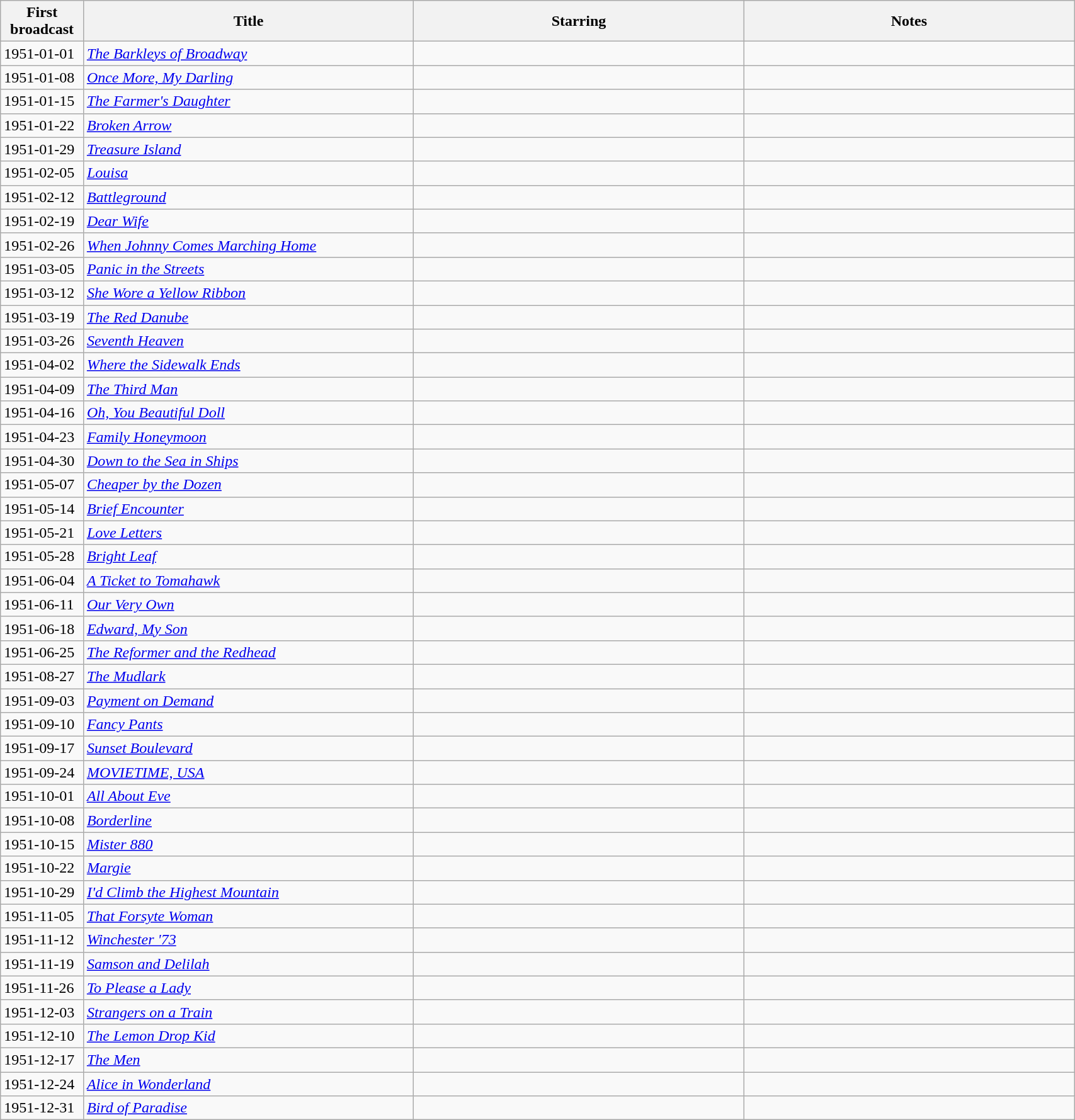<table class="wikitable sortable plainrowheaders" width=90%>
<tr>
<th width=5% scope="col">First broadcast</th>
<th width=25% scope="col">Title</th>
<th width=25% scope="col">Starring</th>
<th width=25% scope="col">Notes</th>
</tr>
<tr>
<td rowspan=>1951-01-01</td>
<td scope="row"><em><a href='#'>The Barkleys of Broadway</a></em></td>
<td></td>
<td></td>
</tr>
<tr>
<td rowspan=>1951-01-08</td>
<td scope="row"><em><a href='#'>Once More, My Darling</a></em></td>
<td></td>
<td></td>
</tr>
<tr>
<td rowspan=>1951-01-15</td>
<td scope="row"><em><a href='#'>The Farmer's Daughter</a></em></td>
<td></td>
<td></td>
</tr>
<tr>
<td rowspan=>1951-01-22</td>
<td scope="row"><em><a href='#'>Broken Arrow</a></em></td>
<td></td>
<td></td>
</tr>
<tr>
<td rowspan=>1951-01-29</td>
<td scope="row"><em><a href='#'>Treasure Island</a></em></td>
<td></td>
<td></td>
</tr>
<tr>
<td rowspan=>1951-02-05</td>
<td scope="row"><em><a href='#'>Louisa</a></em></td>
<td></td>
<td></td>
</tr>
<tr>
<td rowspan=>1951-02-12</td>
<td scope="row"><em><a href='#'>Battleground</a></em></td>
<td></td>
<td></td>
</tr>
<tr>
<td rowspan=>1951-02-19</td>
<td scope="row"><em><a href='#'>Dear Wife</a></em></td>
<td></td>
<td></td>
</tr>
<tr>
<td rowspan=>1951-02-26</td>
<td scope="row"><em><a href='#'>When Johnny Comes Marching Home</a></em></td>
<td></td>
<td></td>
</tr>
<tr>
<td rowspan=>1951-03-05</td>
<td scope="row"><em><a href='#'>Panic in the Streets</a></em></td>
<td></td>
<td></td>
</tr>
<tr>
<td rowspan=>1951-03-12</td>
<td scope="row"><em><a href='#'>She Wore a Yellow Ribbon</a></em></td>
<td></td>
<td></td>
</tr>
<tr>
<td rowspan=>1951-03-19</td>
<td scope="row"><em><a href='#'>The Red Danube</a></em></td>
<td></td>
<td></td>
</tr>
<tr>
<td rowspan=>1951-03-26</td>
<td scope="row"><em><a href='#'>Seventh Heaven</a></em></td>
<td></td>
<td></td>
</tr>
<tr>
<td rowspan=>1951-04-02</td>
<td scope="row"><em><a href='#'>Where the Sidewalk Ends</a></em></td>
<td></td>
<td></td>
</tr>
<tr>
<td rowspan=>1951-04-09</td>
<td scope="row"><em><a href='#'>The Third Man</a></em></td>
<td></td>
<td></td>
</tr>
<tr>
<td rowspan=>1951-04-16</td>
<td scope="row"><em><a href='#'>Oh, You Beautiful Doll</a></em></td>
<td></td>
<td></td>
</tr>
<tr>
<td rowspan=>1951-04-23</td>
<td scope="row"><em><a href='#'>Family Honeymoon</a></em></td>
<td></td>
<td></td>
</tr>
<tr>
<td rowspan=>1951-04-30</td>
<td scope="row"><em><a href='#'>Down to the Sea in Ships</a></em></td>
<td></td>
<td></td>
</tr>
<tr>
<td rowspan=>1951-05-07</td>
<td scope="row"><em><a href='#'>Cheaper by the Dozen</a></em></td>
<td></td>
<td></td>
</tr>
<tr>
<td rowspan=>1951-05-14</td>
<td scope="row"><em><a href='#'>Brief Encounter</a></em></td>
<td></td>
<td></td>
</tr>
<tr>
<td rowspan=>1951-05-21</td>
<td scope="row"><em><a href='#'>Love Letters</a></em></td>
<td></td>
<td></td>
</tr>
<tr>
<td rowspan=>1951-05-28</td>
<td scope="row"><em><a href='#'>Bright Leaf</a></em></td>
<td></td>
<td></td>
</tr>
<tr>
<td rowspan=>1951-06-04</td>
<td scope="row"><em><a href='#'>A Ticket to Tomahawk</a></em></td>
<td></td>
<td></td>
</tr>
<tr>
<td rowspan=>1951-06-11</td>
<td scope="row"><em><a href='#'>Our Very Own</a></em></td>
<td></td>
<td></td>
</tr>
<tr>
<td rowspan=>1951-06-18</td>
<td scope="row"><em><a href='#'>Edward, My Son</a></em></td>
<td></td>
<td></td>
</tr>
<tr>
<td rowspan=>1951-06-25</td>
<td scope="row"><em><a href='#'>The Reformer and the Redhead</a></em></td>
<td></td>
<td></td>
</tr>
<tr>
<td rowspan=>1951-08-27</td>
<td scope="row"><em><a href='#'>The Mudlark</a></em></td>
<td></td>
<td></td>
</tr>
<tr>
<td rowspan=>1951-09-03</td>
<td scope="row"><em><a href='#'>Payment on Demand</a></em></td>
<td></td>
<td></td>
</tr>
<tr>
<td rowspan=>1951-09-10</td>
<td scope="row"><em><a href='#'>Fancy Pants</a></em></td>
<td></td>
<td></td>
</tr>
<tr>
<td rowspan=>1951-09-17</td>
<td scope="row"><em><a href='#'>Sunset Boulevard</a></em></td>
<td></td>
<td></td>
</tr>
<tr>
<td rowspan=>1951-09-24</td>
<td scope="row"><em><a href='#'>MOVIETIME, USA</a></em></td>
<td></td>
<td></td>
</tr>
<tr>
<td rowspan=>1951-10-01</td>
<td scope="row"><em><a href='#'>All About Eve</a></em></td>
<td></td>
<td></td>
</tr>
<tr>
<td rowspan=>1951-10-08</td>
<td scope="row"><em><a href='#'>Borderline</a></em></td>
<td></td>
<td></td>
</tr>
<tr>
<td rowspan=>1951-10-15</td>
<td scope="row"><em><a href='#'>Mister 880</a></em></td>
<td></td>
<td></td>
</tr>
<tr>
<td rowspan=>1951-10-22</td>
<td scope="row"><em><a href='#'>Margie</a></em></td>
<td></td>
<td></td>
</tr>
<tr>
<td rowspan=>1951-10-29</td>
<td scope="row"><em><a href='#'>I'd Climb the Highest Mountain</a></em></td>
<td></td>
<td></td>
</tr>
<tr>
<td rowspan=>1951-11-05</td>
<td scope="row"><em><a href='#'>That Forsyte Woman</a></em></td>
<td></td>
<td></td>
</tr>
<tr>
<td rowspan=>1951-11-12</td>
<td scope="row"><em><a href='#'>Winchester '73</a></em></td>
<td></td>
<td></td>
</tr>
<tr>
<td rowspan=>1951-11-19</td>
<td scope="row"><em><a href='#'>Samson and Delilah</a></em></td>
<td></td>
<td></td>
</tr>
<tr>
<td rowspan=>1951-11-26</td>
<td scope="row"><em><a href='#'>To Please a Lady</a></em></td>
<td></td>
<td></td>
</tr>
<tr>
<td rowspan=>1951-12-03</td>
<td scope="row"><em><a href='#'>Strangers on a Train</a></em></td>
<td></td>
<td></td>
</tr>
<tr>
<td rowspan=>1951-12-10</td>
<td scope="row"><em><a href='#'>The Lemon Drop Kid</a></em></td>
<td></td>
<td></td>
</tr>
<tr>
<td rowspan=>1951-12-17</td>
<td scope="row"><em><a href='#'>The Men</a></em></td>
<td></td>
<td></td>
</tr>
<tr>
<td rowspan=>1951-12-24</td>
<td scope="row"><em><a href='#'>Alice in Wonderland</a></em></td>
<td></td>
<td></td>
</tr>
<tr>
<td rowspan=>1951-12-31</td>
<td scope="row"><em><a href='#'>Bird of Paradise</a></em></td>
<td></td>
<td></td>
</tr>
</table>
